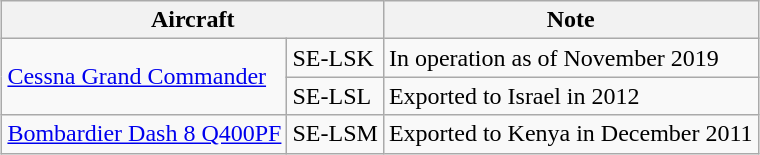<table class="wikitable" style="margin: 1em auto;">
<tr>
<th colspan="2">Aircraft</th>
<th>Note</th>
</tr>
<tr>
<td rowspan="2"><a href='#'>Cessna Grand Commander</a></td>
<td>SE-LSK</td>
<td>In operation as of November 2019</td>
</tr>
<tr>
<td>SE-LSL</td>
<td>Exported to Israel in 2012</td>
</tr>
<tr>
<td><a href='#'>Bombardier Dash 8 Q400PF</a></td>
<td>SE-LSM</td>
<td>Exported to Kenya in December 2011</td>
</tr>
</table>
